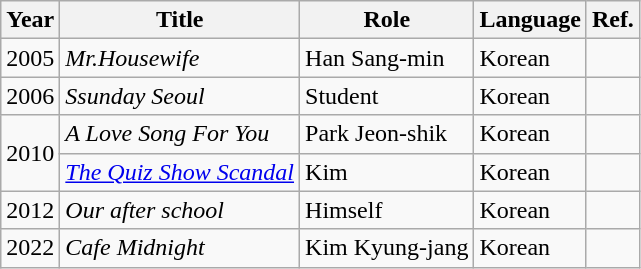<table class="wikitable">
<tr>
<th>Year</th>
<th>Title</th>
<th>Role</th>
<th>Language</th>
<th>Ref.</th>
</tr>
<tr>
<td>2005</td>
<td><em>Mr.Housewife</em></td>
<td>Han Sang-min</td>
<td>Korean</td>
<td></td>
</tr>
<tr>
<td>2006</td>
<td><em>Ssunday Seoul</em></td>
<td>Student</td>
<td>Korean</td>
<td></td>
</tr>
<tr>
<td rowspan="2">2010</td>
<td><em>A Love Song For You</em></td>
<td>Park Jeon-shik</td>
<td>Korean</td>
<td></td>
</tr>
<tr>
<td><em><a href='#'>The Quiz Show Scandal</a></em></td>
<td>Kim</td>
<td>Korean</td>
<td></td>
</tr>
<tr>
<td>2012</td>
<td><em>Our after school</em></td>
<td>Himself</td>
<td>Korean</td>
<td></td>
</tr>
<tr>
<td>2022</td>
<td><em>Cafe Midnight</em></td>
<td>Kim Kyung-jang</td>
<td>Korean</td>
<td></td>
</tr>
</table>
